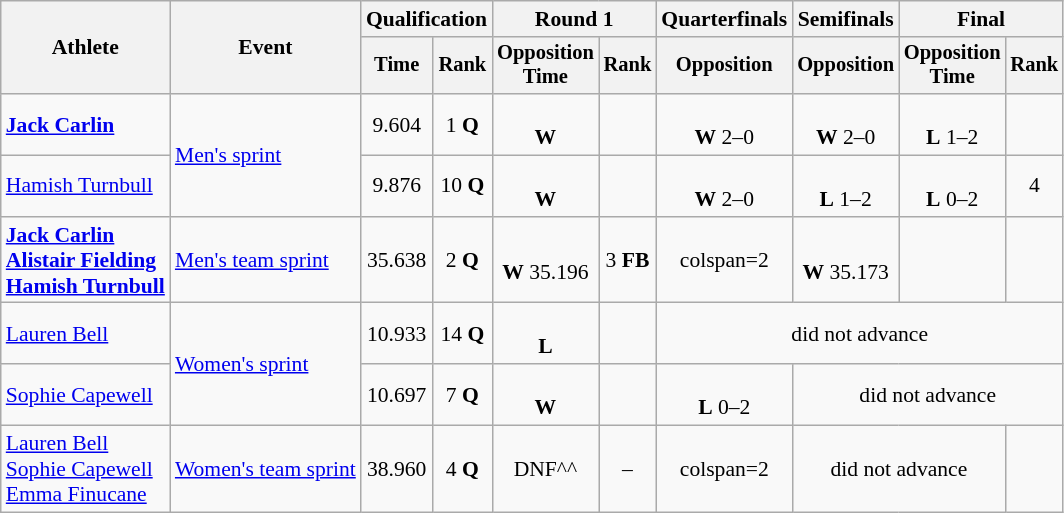<table class="wikitable" style="font-size:90%;">
<tr>
<th rowspan=2>Athlete</th>
<th rowspan=2>Event</th>
<th colspan=2>Qualification</th>
<th colspan=2>Round 1</th>
<th>Quarterfinals</th>
<th>Semifinals</th>
<th colspan=2>Final</th>
</tr>
<tr style="font-size:95%">
<th>Time</th>
<th>Rank</th>
<th>Opposition<br>Time</th>
<th>Rank</th>
<th>Opposition</th>
<th>Opposition</th>
<th>Opposition<br>Time</th>
<th>Rank</th>
</tr>
<tr align=center>
<td align=left><strong><a href='#'>Jack Carlin</a></strong></td>
<td align=left rowspan=2><a href='#'>Men's sprint</a></td>
<td>9.604</td>
<td>1 <strong>Q</strong></td>
<td><br><strong>W</strong></td>
<td></td>
<td><br><strong>W</strong> 2–0</td>
<td><br><strong>W</strong> 2–0</td>
<td><br><strong>L</strong> 1–2</td>
<td></td>
</tr>
<tr align=center>
<td align=left><a href='#'>Hamish Turnbull</a></td>
<td>9.876</td>
<td>10 <strong>Q</strong></td>
<td><br><strong>W</strong></td>
<td></td>
<td><br><strong>W</strong> 2–0</td>
<td><br><strong>L</strong> 1–2</td>
<td><br><strong>L</strong> 0–2</td>
<td>4</td>
</tr>
<tr align=center>
<td align=left><strong><a href='#'>Jack Carlin</a><br><a href='#'>Alistair Fielding</a><br><a href='#'>Hamish Turnbull</a></strong></td>
<td align=left><a href='#'>Men's team sprint</a></td>
<td>35.638</td>
<td>2 <strong>Q</strong></td>
<td><br><strong>W</strong> 35.196</td>
<td>3 <strong>FB</strong></td>
<td>colspan=2 </td>
<td><br><strong>W</strong> 35.173</td>
<td></td>
</tr>
<tr align=center>
<td align=left><a href='#'>Lauren Bell</a></td>
<td align=left rowspan=2><a href='#'>Women's sprint</a></td>
<td>10.933</td>
<td>14 <strong>Q</strong></td>
<td><br><strong>L</strong></td>
<td></td>
<td colspan=4>did not advance</td>
</tr>
<tr align=center>
<td align=left><a href='#'>Sophie Capewell</a></td>
<td>10.697</td>
<td>7 <strong>Q</strong></td>
<td><br><strong>W</strong></td>
<td></td>
<td><br><strong>L</strong> 0–2</td>
<td colspan=3>did not advance</td>
</tr>
<tr align=center>
<td align=left><a href='#'>Lauren Bell</a><br><a href='#'>Sophie Capewell</a><br><a href='#'>Emma Finucane</a></td>
<td align=left><a href='#'>Women's team sprint</a></td>
<td>38.960</td>
<td>4 <strong>Q</strong></td>
<td>DNF^^</td>
<td>–</td>
<td>colspan=2 </td>
<td colspan=2>did not advance</td>
</tr>
</table>
